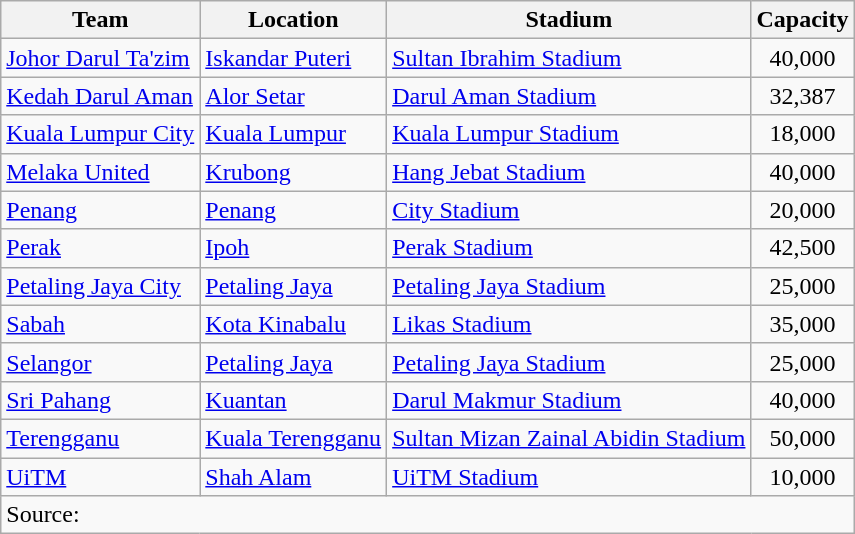<table class="wikitable sortable">
<tr>
<th>Team</th>
<th>Location</th>
<th>Stadium</th>
<th>Capacity</th>
</tr>
<tr>
<td><a href='#'>Johor Darul Ta'zim</a></td>
<td><a href='#'>Iskandar Puteri</a></td>
<td><a href='#'>Sultan Ibrahim Stadium</a></td>
<td align="center">40,000</td>
</tr>
<tr>
<td><a href='#'>Kedah Darul Aman</a></td>
<td><a href='#'>Alor Setar</a></td>
<td><a href='#'>Darul Aman Stadium</a></td>
<td align="center">32,387</td>
</tr>
<tr>
<td><a href='#'>Kuala Lumpur City</a></td>
<td><a href='#'>Kuala Lumpur</a></td>
<td><a href='#'>Kuala Lumpur Stadium</a></td>
<td align="center">18,000</td>
</tr>
<tr>
<td><a href='#'>Melaka United</a></td>
<td><a href='#'>Krubong</a></td>
<td><a href='#'>Hang Jebat Stadium</a></td>
<td align="center">40,000</td>
</tr>
<tr>
<td><a href='#'>Penang</a></td>
<td><a href='#'>Penang</a></td>
<td><a href='#'>City Stadium</a></td>
<td align="center">20,000</td>
</tr>
<tr>
<td><a href='#'>Perak</a></td>
<td><a href='#'>Ipoh</a></td>
<td><a href='#'>Perak Stadium</a></td>
<td align="center">42,500</td>
</tr>
<tr>
<td><a href='#'>Petaling Jaya City</a></td>
<td><a href='#'>Petaling Jaya</a></td>
<td><a href='#'>Petaling Jaya Stadium</a></td>
<td align="center">25,000</td>
</tr>
<tr>
<td><a href='#'>Sabah</a></td>
<td><a href='#'>Kota Kinabalu</a></td>
<td><a href='#'>Likas Stadium</a></td>
<td align=center>35,000</td>
</tr>
<tr>
<td><a href='#'>Selangor</a></td>
<td><a href='#'>Petaling Jaya</a></td>
<td><a href='#'>Petaling Jaya Stadium</a></td>
<td align="center">25,000</td>
</tr>
<tr>
<td><a href='#'>Sri Pahang</a></td>
<td><a href='#'>Kuantan</a></td>
<td><a href='#'>Darul Makmur Stadium</a></td>
<td align="center">40,000</td>
</tr>
<tr>
<td><a href='#'>Terengganu</a></td>
<td><a href='#'>Kuala Terengganu</a></td>
<td><a href='#'>Sultan Mizan Zainal Abidin Stadium</a></td>
<td align="center">50,000</td>
</tr>
<tr>
<td><a href='#'>UiTM</a></td>
<td><a href='#'>Shah Alam</a></td>
<td><a href='#'>UiTM Stadium</a></td>
<td align=center>10,000</td>
</tr>
<tr class="sortbottom">
<td colspan="4">Source:</td>
</tr>
</table>
